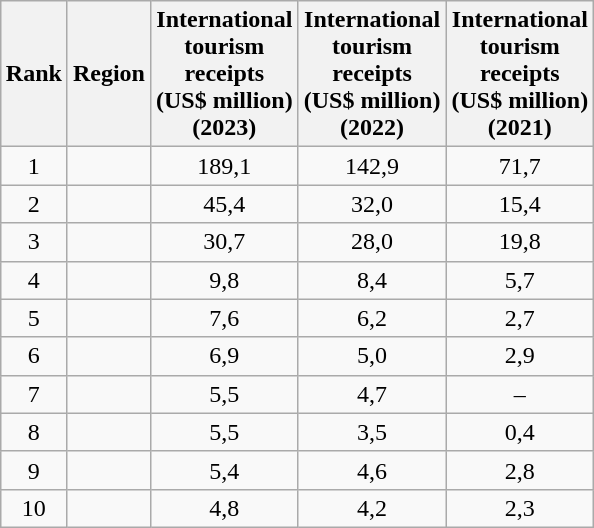<table class="wikitable sortable" style="margin:1em auto 1em auto; text-align:center;">
<tr>
<th>Rank</th>
<th>Region</th>
<th>International <br> tourism<br> receipts<br> (US$ million)<br> (2023)</th>
<th>International <br> tourism<br> receipts<br> (US$ million)<br> (2022)</th>
<th>International <br> tourism<br> receipts<br> (US$ million)<br> (2021)</th>
</tr>
<tr>
<td>1</td>
<td align="left"></td>
<td>189,1</td>
<td>142,9</td>
<td>71,7</td>
</tr>
<tr>
<td>2</td>
<td align="left"></td>
<td>45,4</td>
<td>32,0</td>
<td>15,4</td>
</tr>
<tr>
<td>3</td>
<td align="left"></td>
<td>30,7</td>
<td>28,0</td>
<td>19,8</td>
</tr>
<tr>
<td>4</td>
<td align="left"></td>
<td>9,8</td>
<td>8,4</td>
<td>5,7</td>
</tr>
<tr>
<td>5</td>
<td align="left"></td>
<td>7,6</td>
<td>6,2</td>
<td>2,7</td>
</tr>
<tr>
<td>6</td>
<td align="left"></td>
<td>6,9</td>
<td>5,0</td>
<td>2,9</td>
</tr>
<tr>
<td>7</td>
<td align="left"></td>
<td>5,5</td>
<td>4,7</td>
<td>–</td>
</tr>
<tr>
<td>8</td>
<td align="left"></td>
<td>5,5</td>
<td>3,5</td>
<td>0,4</td>
</tr>
<tr>
<td>9</td>
<td align="left"></td>
<td>5,4</td>
<td>4,6</td>
<td>2,8</td>
</tr>
<tr>
<td>10</td>
<td align="left"></td>
<td>4,8</td>
<td>4,2</td>
<td>2,3</td>
</tr>
</table>
